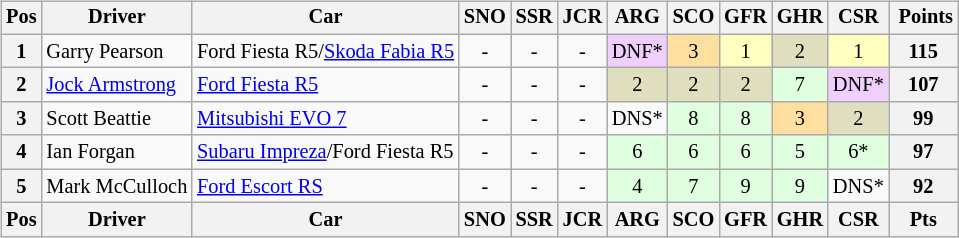<table>
<tr>
<td><br><table class="wikitable" style="font-size: 85%; text-align: center;">
<tr valign="top">
<th valign="middle">Pos</th>
<th valign="middle">Driver</th>
<th valign="middle">Car</th>
<th>SNO<br></th>
<th>SSR<br></th>
<th>JCR<br></th>
<th>ARG<br></th>
<th>SCO<br></th>
<th>GFR<br></th>
<th>GHR<br></th>
<th>CSR<br></th>
<th valign="middle"> Points</th>
</tr>
<tr>
<th>1</th>
<td align=left>Garry Pearson</td>
<td align=left>Ford Fiesta R5/<a href='#'>Skoda Fabia R5</a></td>
<td>-</td>
<td>-</td>
<td>-</td>
<td style="background:#efcfff;">DNF*</td>
<td style="background:#ffdf9f;">3</td>
<td style="background:#ffffbf;">1</td>
<td style="background:#dfdfbf;">2</td>
<td style="background:#ffffbf;">1</td>
<th>115</th>
</tr>
<tr>
<th>2</th>
<td align=left><a href='#'>Jock Armstrong</a></td>
<td align=left><a href='#'>Ford Fiesta R5</a></td>
<td>-</td>
<td>-</td>
<td>-</td>
<td style="background:#dfdfbf;">2</td>
<td style="background:#dfdfbf;">2</td>
<td style="background:#dfdfbf;">2</td>
<td style="background:#dfffdf;">7</td>
<td style="background:#efcfff;">DNF*</td>
<th>107</th>
</tr>
<tr>
<th>3</th>
<td align=left>Scott Beattie</td>
<td align=left><a href='#'>Mitsubishi EVO 7</a></td>
<td>-</td>
<td>-</td>
<td>-</td>
<td style="background:">DNS*</td>
<td style="background:#dfffdf;">8</td>
<td style="background:#dfffdf;">8</td>
<td style="background:#ffdf9f;">3</td>
<td style="background:#dfdfbf;">2</td>
<th>99</th>
</tr>
<tr>
<th>4</th>
<td align=left>Ian Forgan</td>
<td align=left><a href='#'>Subaru Impreza</a>/Ford Fiesta R5</td>
<td>-</td>
<td>-</td>
<td>-</td>
<td style="background:#dfffdf;">6</td>
<td style="background:#dfffdf;">6</td>
<td style="background:#dfffdf;">6</td>
<td style="background:#dfffdf;">5</td>
<td style="background:#dfffdf;">6*</td>
<th>97</th>
</tr>
<tr>
<th>5</th>
<td align=left>Mark McCulloch</td>
<td align=left><a href='#'>Ford Escort RS</a></td>
<td>-</td>
<td>-</td>
<td>-</td>
<td style="background:#dfffdf;">4</td>
<td style="background:#dfffdf;">7</td>
<td style="background:#dfffdf;">9</td>
<td style="background:#dfffdf;">9</td>
<td style="background:">DNS*</td>
<th>92</th>
</tr>
<tr valign="top">
<th valign="middle">Pos</th>
<th valign="middle">Driver</th>
<th valign="middle">Car</th>
<th>SNO<br></th>
<th>SSR<br></th>
<th>JCR<br></th>
<th>ARG<br></th>
<th>SCO<br></th>
<th>GFR<br></th>
<th>GHR<br></th>
<th>CSR<br></th>
<th valign="middle"> Pts </th>
</tr>
</table>
</td>
<td valign="top"><br></td>
</tr>
</table>
